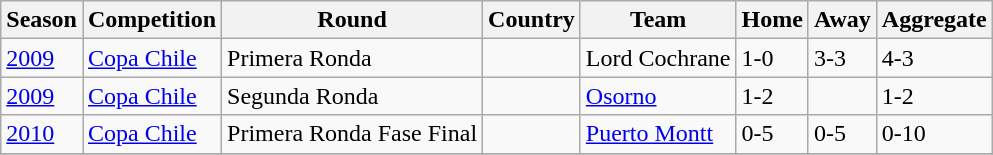<table class="wikitable">
<tr>
<th>Season</th>
<th>Competition</th>
<th>Round</th>
<th>Country</th>
<th>Team</th>
<th>Home</th>
<th>Away</th>
<th>Aggregate</th>
</tr>
<tr>
<td><a href='#'>2009</a></td>
<td><a href='#'>Copa Chile</a></td>
<td>Primera Ronda</td>
<td></td>
<td>Lord Cochrane</td>
<td>1-0</td>
<td>3-3</td>
<td>4-3</td>
</tr>
<tr>
<td><a href='#'>2009</a></td>
<td><a href='#'>Copa Chile</a></td>
<td>Segunda Ronda</td>
<td></td>
<td><a href='#'>Osorno</a></td>
<td>1-2</td>
<td></td>
<td>1-2</td>
</tr>
<tr>
<td><a href='#'>2010</a></td>
<td><a href='#'>Copa Chile</a></td>
<td>Primera Ronda Fase Final</td>
<td></td>
<td><a href='#'>Puerto Montt</a></td>
<td>0-5</td>
<td>0-5</td>
<td>0-10</td>
</tr>
<tr>
</tr>
</table>
